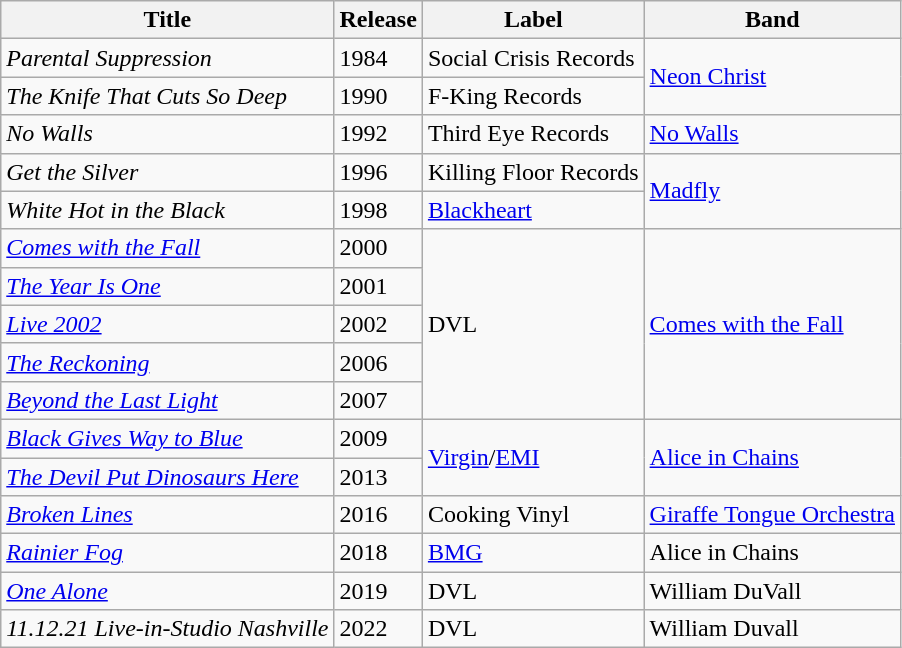<table class="wikitable">
<tr>
<th>Title</th>
<th>Release</th>
<th>Label</th>
<th>Band</th>
</tr>
<tr>
<td><em>Parental Suppression</em> </td>
<td>1984</td>
<td>Social Crisis Records</td>
<td rowspan=2><a href='#'>Neon Christ</a></td>
</tr>
<tr>
<td><em>The Knife That Cuts So Deep</em> </td>
<td>1990</td>
<td>F-King Records</td>
</tr>
<tr>
<td><em>No Walls</em> </td>
<td>1992</td>
<td>Third Eye Records</td>
<td><a href='#'>No Walls</a></td>
</tr>
<tr>
<td><em>Get the Silver</em></td>
<td>1996</td>
<td>Killing Floor Records</td>
<td rowspan=2><a href='#'>Madfly</a></td>
</tr>
<tr>
<td><em>White Hot in the Black</em></td>
<td>1998</td>
<td><a href='#'>Blackheart</a></td>
</tr>
<tr>
<td><em><a href='#'>Comes with the Fall</a></em></td>
<td>2000</td>
<td rowspan=5>DVL</td>
<td rowspan=5><a href='#'>Comes with the Fall</a></td>
</tr>
<tr>
<td><em><a href='#'>The Year Is One</a></em></td>
<td>2001</td>
</tr>
<tr>
<td><em><a href='#'>Live 2002</a></em> </td>
<td>2002</td>
</tr>
<tr>
<td><em><a href='#'>The Reckoning</a></em> </td>
<td>2006</td>
</tr>
<tr>
<td><em><a href='#'>Beyond the Last Light</a></em></td>
<td>2007</td>
</tr>
<tr>
<td><em><a href='#'>Black Gives Way to Blue</a></em></td>
<td>2009</td>
<td rowspan=2><a href='#'>Virgin</a>/<a href='#'>EMI</a></td>
<td rowspan=2><a href='#'>Alice in Chains</a></td>
</tr>
<tr>
<td><em><a href='#'>The Devil Put Dinosaurs Here</a></em></td>
<td>2013</td>
</tr>
<tr>
<td><em><a href='#'>Broken Lines</a></em></td>
<td>2016</td>
<td>Cooking Vinyl</td>
<td><a href='#'>Giraffe Tongue Orchestra</a></td>
</tr>
<tr>
<td><em><a href='#'>Rainier Fog</a></em></td>
<td>2018</td>
<td><a href='#'>BMG</a></td>
<td>Alice in Chains</td>
</tr>
<tr>
<td><em><a href='#'>One Alone</a></em></td>
<td>2019</td>
<td>DVL</td>
<td>William DuVall</td>
</tr>
<tr>
<td><em>11.12.21 Live-in-Studio Nashville</em></td>
<td>2022</td>
<td>DVL</td>
<td>William Duvall</td>
</tr>
</table>
